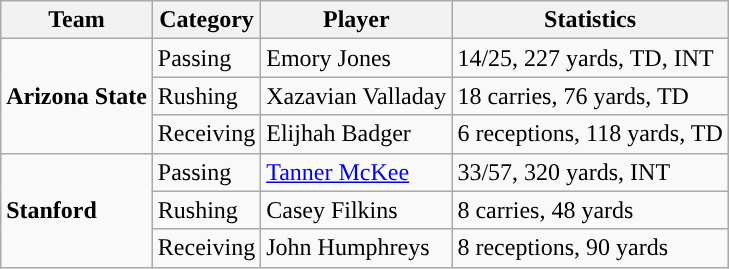<table class="wikitable" style="float: right;">
<tr>
<th>Team</th>
<th>Category</th>
<th>Player</th>
<th>Statistics</th>
</tr>
<tr>
<td rowspan=3><strong>Arizona State</strong></td>
<td>Passing</td>
<td>Emory Jones</td>
<td>14/25, 227 yards, TD, INT</td>
</tr>
<tr>
<td>Rushing</td>
<td>Xazavian Valladay</td>
<td>18 carries, 76 yards, TD</td>
</tr>
<tr>
<td>Receiving</td>
<td>Elijhah Badger</td>
<td>6 receptions, 118 yards, TD</td>
</tr>
<tr>
<td rowspan=3><strong>Stanford</strong></td>
<td>Passing</td>
<td><a href='#'>Tanner McKee</a></td>
<td>33/57, 320 yards, INT</td>
</tr>
<tr>
<td>Rushing</td>
<td>Casey Filkins</td>
<td>8 carries, 48 yards</td>
</tr>
<tr>
<td>Receiving</td>
<td>John Humphreys</td>
<td>8 receptions, 90 yards</td>
</tr>
</table>
